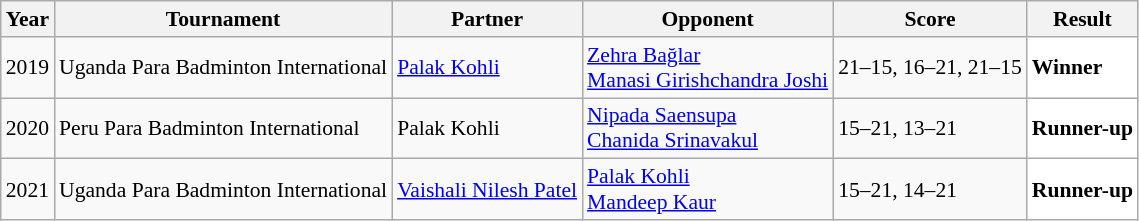<table class="sortable wikitable" style="font-size: 90%;">
<tr>
<th>Year</th>
<th>Tournament</th>
<th>Partner</th>
<th>Opponent</th>
<th>Score</th>
<th>Result</th>
</tr>
<tr>
<td align="center">2019</td>
<td align="left">Uganda Para Badminton International</td>
<td> <a href='#'>Palak Kohli</a></td>
<td align="left"> <a href='#'>Zehra Bağlar</a><br> <a href='#'>Manasi Girishchandra Joshi</a></td>
<td align="left">21–15, 16–21, 21–15</td>
<td style="text-align:left; background:white"> <strong>Winner</strong></td>
</tr>
<tr>
<td align="center">2020</td>
<td align="left">Peru Para Badminton International</td>
<td> Palak Kohli</td>
<td align="left"> <a href='#'>Nipada Saensupa</a> <br>  <a href='#'>Chanida Srinavakul</a></td>
<td align="left">15–21, 13–21</td>
<td style="text-align:left; background:white"> <strong>Runner-up</strong></td>
</tr>
<tr>
<td align="center">2021</td>
<td align="left">Uganda Para Badminton International</td>
<td> <a href='#'>Vaishali Nilesh Patel</a></td>
<td align="left"> <a href='#'>Palak Kohli</a> <br>  <a href='#'>Mandeep Kaur</a></td>
<td align="left">15–21, 14–21</td>
<td style="text-align:left; background:white"> <strong>Runner-up</strong></td>
</tr>
</table>
